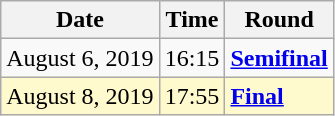<table class="wikitable">
<tr>
<th>Date</th>
<th>Time</th>
<th>Round</th>
</tr>
<tr>
<td>August 6, 2019</td>
<td>16:15</td>
<td><strong><a href='#'>Semifinal</a></strong></td>
</tr>
<tr style=background:lemonchiffon>
<td>August 8, 2019</td>
<td>17:55</td>
<td><strong><a href='#'>Final</a></strong></td>
</tr>
</table>
